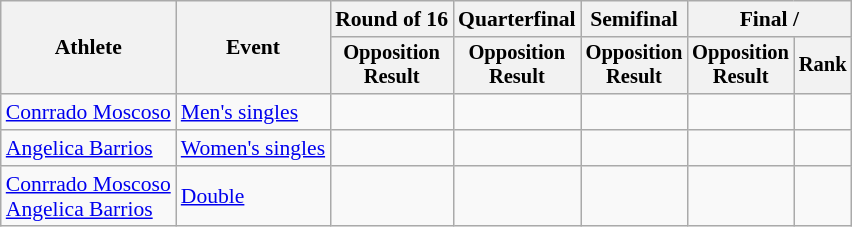<table class=wikitable style=font-size:90%;text-align:center>
<tr>
<th rowspan=2>Athlete</th>
<th rowspan=2>Event</th>
<th>Round of 16</th>
<th>Quarterfinal</th>
<th>Semifinal</th>
<th colspan=2>Final / </th>
</tr>
<tr style=font-size:95%>
<th>Opposition<br>Result</th>
<th>Opposition<br>Result</th>
<th>Opposition<br>Result</th>
<th>Opposition<br>Result</th>
<th>Rank</th>
</tr>
<tr>
<td align=left><a href='#'>Conrrado Moscoso</a></td>
<td align=left><a href='#'>Men's singles</a></td>
<td></td>
<td></td>
<td></td>
<td></td>
<td></td>
</tr>
<tr>
<td align=left><a href='#'>Angelica Barrios</a></td>
<td align=left><a href='#'>Women's singles</a></td>
<td></td>
<td></td>
<td></td>
<td></td>
<td></td>
</tr>
<tr>
<td align=left><a href='#'>Conrrado Moscoso</a><br><a href='#'>Angelica Barrios</a></td>
<td align=left><a href='#'>Double</a></td>
<td></td>
<td></td>
<td></td>
<td></td>
<td></td>
</tr>
</table>
